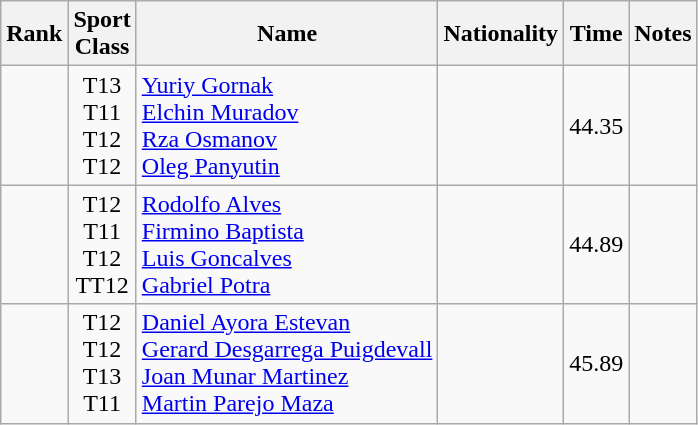<table class="wikitable sortable" style="text-align:center">
<tr>
<th>Rank</th>
<th>Sport<br>Class</th>
<th>Name</th>
<th>Nationality</th>
<th>Time</th>
<th>Notes</th>
</tr>
<tr>
<td></td>
<td>T13<br>T11<br>T12<br>T12</td>
<td align=left><a href='#'>Yuriy Gornak</a><br><a href='#'>Elchin Muradov</a><br><a href='#'>Rza Osmanov</a><br><a href='#'>Oleg Panyutin</a></td>
<td align=left></td>
<td>44.35</td>
<td></td>
</tr>
<tr>
<td></td>
<td>T12<br>T11<br>T12<br>TT12</td>
<td align=left><a href='#'>Rodolfo Alves</a><br><a href='#'>Firmino Baptista</a><br><a href='#'>Luis Goncalves</a><br><a href='#'>Gabriel Potra</a></td>
<td align=left></td>
<td>44.89</td>
<td></td>
</tr>
<tr>
<td></td>
<td>T12<br>T12<br>T13<br>T11</td>
<td align=left><a href='#'>Daniel Ayora Estevan</a><br><a href='#'>Gerard Desgarrega Puigdevall</a><br><a href='#'>Joan Munar Martinez</a><br><a href='#'>Martin Parejo Maza</a></td>
<td align=left></td>
<td>45.89</td>
<td></td>
</tr>
</table>
